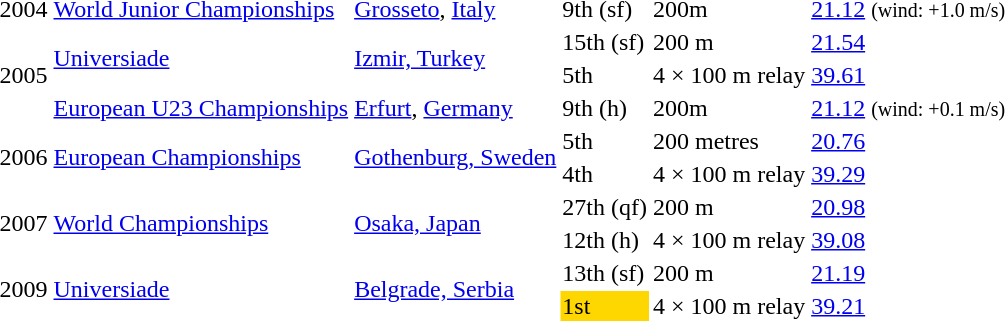<table>
<tr>
<td>2004</td>
<td><a href='#'>World Junior Championships</a></td>
<td><a href='#'>Grosseto</a>, <a href='#'>Italy</a></td>
<td>9th (sf)</td>
<td>200m</td>
<td><a href='#'>21.12</a> <small>(wind: +1.0 m/s)</small></td>
</tr>
<tr>
<td rowspan=3>2005</td>
<td rowspan=2><a href='#'>Universiade</a></td>
<td rowspan=2><a href='#'>Izmir, Turkey</a></td>
<td>15th (sf)</td>
<td>200 m</td>
<td><a href='#'>21.54</a></td>
</tr>
<tr>
<td>5th</td>
<td>4 × 100 m relay</td>
<td><a href='#'>39.61</a></td>
</tr>
<tr>
<td><a href='#'>European U23 Championships</a></td>
<td><a href='#'>Erfurt</a>, <a href='#'>Germany</a></td>
<td>9th (h)</td>
<td>200m</td>
<td><a href='#'>21.12</a> <small>(wind: +0.1 m/s)</small></td>
</tr>
<tr>
<td rowspan=2>2006</td>
<td rowspan=2><a href='#'>European Championships</a></td>
<td rowspan=2><a href='#'>Gothenburg, Sweden</a></td>
<td>5th</td>
<td>200 metres</td>
<td><a href='#'>20.76</a></td>
</tr>
<tr>
<td>4th</td>
<td>4 × 100 m relay</td>
<td><a href='#'>39.29</a></td>
</tr>
<tr>
<td rowspan=2>2007</td>
<td rowspan=2><a href='#'>World Championships</a></td>
<td rowspan=2><a href='#'>Osaka, Japan</a></td>
<td>27th (qf)</td>
<td>200 m</td>
<td><a href='#'>20.98</a></td>
</tr>
<tr>
<td>12th (h)</td>
<td>4 × 100 m relay</td>
<td><a href='#'>39.08</a></td>
</tr>
<tr>
<td rowspan=2>2009</td>
<td rowspan=2><a href='#'>Universiade</a></td>
<td rowspan=2><a href='#'>Belgrade, Serbia</a></td>
<td>13th (sf)</td>
<td>200 m</td>
<td><a href='#'>21.19</a></td>
</tr>
<tr>
<td bgcolor="gold">1st</td>
<td>4 × 100 m relay</td>
<td><a href='#'>39.21</a></td>
</tr>
</table>
